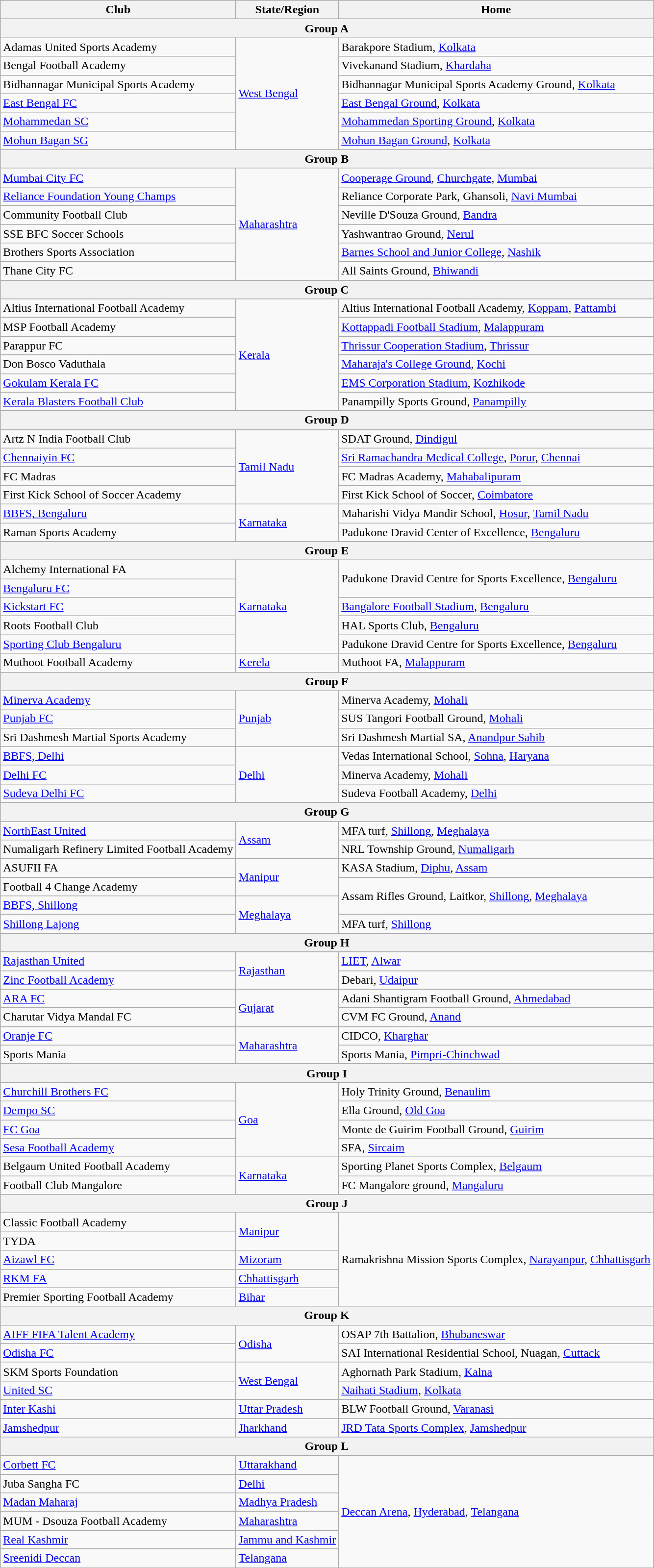<table class="wikitable sortable">
<tr>
<th>Club</th>
<th>State/Region</th>
<th>Home</th>
</tr>
<tr>
<th colspan=3>Group A</th>
</tr>
<tr>
<td>Adamas United Sports Academy</td>
<td rowspan=6><a href='#'>West Bengal</a></td>
<td>Barakpore Stadium, <a href='#'>Kolkata</a></td>
</tr>
<tr>
<td>Bengal Football Academy</td>
<td>Vivekanand Stadium, <a href='#'>Khardaha</a></td>
</tr>
<tr>
<td>Bidhannagar Municipal Sports Academy</td>
<td>Bidhannagar Municipal Sports Academy Ground, <a href='#'>Kolkata</a></td>
</tr>
<tr>
<td><a href='#'>East Bengal FC</a></td>
<td><a href='#'>East Bengal Ground</a>, <a href='#'>Kolkata</a></td>
</tr>
<tr>
<td><a href='#'>Mohammedan SC</a></td>
<td><a href='#'>Mohammedan Sporting Ground</a>, <a href='#'>Kolkata</a></td>
</tr>
<tr>
<td><a href='#'>Mohun Bagan SG</a></td>
<td><a href='#'>Mohun Bagan Ground</a>, <a href='#'>Kolkata</a></td>
</tr>
<tr>
<th colspan=3>Group B</th>
</tr>
<tr>
<td><a href='#'>Mumbai City FC</a></td>
<td rowspan="6"><a href='#'>Maharashtra</a></td>
<td><a href='#'>Cooperage Ground</a>, <a href='#'>Churchgate</a>, <a href='#'>Mumbai</a></td>
</tr>
<tr>
<td><a href='#'>Reliance Foundation Young Champs</a></td>
<td>Reliance Corporate Park, Ghansoli, <a href='#'>Navi Mumbai</a></td>
</tr>
<tr>
<td>Community Football Club</td>
<td>Neville D'Souza Ground, <a href='#'>Bandra</a></td>
</tr>
<tr>
<td>SSE BFC Soccer Schools</td>
<td>Yashwantrao Ground, <a href='#'>Nerul</a></td>
</tr>
<tr>
<td>Brothers Sports Association</td>
<td><a href='#'>Barnes School and Junior College</a>, <a href='#'>Nashik</a></td>
</tr>
<tr>
<td>Thane City FC</td>
<td>All Saints Ground, <a href='#'>Bhiwandi</a></td>
</tr>
<tr>
<th colspan=3>Group C</th>
</tr>
<tr>
<td>Altius International Football Academy</td>
<td rowspan="6"><a href='#'>Kerala</a></td>
<td>Altius International Football Academy, <a href='#'>Koppam</a>, <a href='#'>Pattambi</a></td>
</tr>
<tr>
<td>MSP Football Academy</td>
<td><a href='#'>Kottappadi Football Stadium</a>, <a href='#'>Malappuram</a></td>
</tr>
<tr>
<td>Parappur FC</td>
<td><a href='#'>Thrissur Cooperation Stadium</a>, <a href='#'>Thrissur</a></td>
</tr>
<tr>
<td>Don Bosco Vaduthala</td>
<td><a href='#'>Maharaja's College Ground</a>, <a href='#'>Kochi</a></td>
</tr>
<tr>
<td><a href='#'>Gokulam Kerala FC</a></td>
<td><a href='#'>EMS Corporation Stadium</a>, <a href='#'>Kozhikode</a></td>
</tr>
<tr>
<td><a href='#'>Kerala Blasters Football Club</a></td>
<td>Panampilly Sports Ground, <a href='#'>Panampilly</a></td>
</tr>
<tr>
<th colspan=3>Group D</th>
</tr>
<tr>
<td>Artz N India Football Club</td>
<td rowspan="4"><a href='#'>Tamil Nadu</a></td>
<td>SDAT Ground, <a href='#'>Dindigul</a></td>
</tr>
<tr>
<td><a href='#'>Chennaiyin FC</a></td>
<td><a href='#'>Sri Ramachandra Medical College</a>, <a href='#'>Porur</a>, <a href='#'>Chennai</a></td>
</tr>
<tr>
<td>FC Madras</td>
<td>FC Madras Academy, <a href='#'>Mahabalipuram</a></td>
</tr>
<tr>
<td>First Kick School of Soccer Academy</td>
<td>First Kick School of Soccer, <a href='#'>Coimbatore</a></td>
</tr>
<tr>
<td><a href='#'>BBFS, Bengaluru</a></td>
<td rowspan="2"><a href='#'>Karnataka</a></td>
<td>Maharishi Vidya Mandir School, <a href='#'>Hosur</a>, <a href='#'>Tamil Nadu</a></td>
</tr>
<tr>
<td>Raman Sports Academy</td>
<td>Padukone Dravid Center of Excellence, <a href='#'>Bengaluru</a></td>
</tr>
<tr>
<th colspan=3>Group E</th>
</tr>
<tr>
<td>Alchemy International FA</td>
<td rowspan=5><a href='#'>Karnataka</a></td>
<td rowspan=2>Padukone Dravid Centre for Sports Excellence, <a href='#'>Bengaluru</a></td>
</tr>
<tr>
<td><a href='#'>Bengaluru FC</a></td>
</tr>
<tr>
<td><a href='#'>Kickstart FC</a></td>
<td><a href='#'>Bangalore Football Stadium</a>, <a href='#'>Bengaluru</a></td>
</tr>
<tr>
<td>Roots Football Club</td>
<td>HAL Sports Club, <a href='#'>Bengaluru</a></td>
</tr>
<tr>
<td><a href='#'>Sporting Club Bengaluru</a></td>
<td>Padukone Dravid Centre for Sports Excellence, <a href='#'>Bengaluru</a></td>
</tr>
<tr>
<td>Muthoot Football Academy</td>
<td><a href='#'>Kerela</a></td>
<td>Muthoot FA, <a href='#'>Malappuram</a></td>
</tr>
<tr>
<th colspan=3>Group F</th>
</tr>
<tr>
<td><a href='#'>Minerva Academy</a></td>
<td rowspan=3><a href='#'>Punjab</a></td>
<td>Minerva Academy, <a href='#'>Mohali</a></td>
</tr>
<tr>
<td><a href='#'>Punjab FC</a></td>
<td>SUS Tangori Football Ground, <a href='#'>Mohali</a></td>
</tr>
<tr>
<td>Sri Dashmesh Martial Sports Academy</td>
<td>Sri Dashmesh Martial SA, <a href='#'>Anandpur Sahib</a></td>
</tr>
<tr>
<td><a href='#'>BBFS, Delhi</a></td>
<td rowspan=3><a href='#'>Delhi</a></td>
<td>Vedas International School, <a href='#'>Sohna</a>, <a href='#'>Haryana</a></td>
</tr>
<tr>
<td><a href='#'>Delhi FC</a></td>
<td>Minerva Academy, <a href='#'>Mohali</a></td>
</tr>
<tr>
<td><a href='#'>Sudeva Delhi FC</a></td>
<td>Sudeva Football Academy, <a href='#'>Delhi</a></td>
</tr>
<tr>
<th colspan=3>Group G</th>
</tr>
<tr>
<td><a href='#'>NorthEast United</a></td>
<td rowspan=2><a href='#'>Assam</a></td>
<td>MFA turf, <a href='#'>Shillong</a>, <a href='#'>Meghalaya</a></td>
</tr>
<tr>
<td>Numaligarh Refinery Limited Football Academy</td>
<td>NRL Township Ground, <a href='#'>Numaligarh</a></td>
</tr>
<tr>
<td>ASUFII FA</td>
<td rowspan=2><a href='#'>Manipur</a></td>
<td>KASA Stadium, <a href='#'>Diphu</a>, <a href='#'>Assam</a></td>
</tr>
<tr>
<td>Football 4 Change Academy</td>
<td rowspan=2>Assam Rifles Ground, Laitkor, <a href='#'>Shillong</a>, <a href='#'>Meghalaya</a></td>
</tr>
<tr>
<td><a href='#'>BBFS, Shillong</a></td>
<td rowspan="2"><a href='#'>Meghalaya</a></td>
</tr>
<tr>
<td><a href='#'>Shillong Lajong</a></td>
<td>MFA turf, <a href='#'>Shillong</a></td>
</tr>
<tr>
<th colspan=3>Group H</th>
</tr>
<tr>
<td><a href='#'>Rajasthan United</a></td>
<td rowspan=2><a href='#'>Rajasthan</a></td>
<td><a href='#'>LIET</a>, <a href='#'>Alwar</a></td>
</tr>
<tr>
<td><a href='#'>Zinc Football Academy</a></td>
<td>Debari, <a href='#'>Udaipur</a></td>
</tr>
<tr>
<td><a href='#'>ARA FC</a></td>
<td rowspan=2><a href='#'>Gujarat</a></td>
<td>Adani Shantigram Football Ground, <a href='#'>Ahmedabad</a></td>
</tr>
<tr>
<td>Charutar Vidya Mandal FC</td>
<td>CVM FC Ground, <a href='#'>Anand</a></td>
</tr>
<tr>
<td><a href='#'>Oranje FC</a></td>
<td rowspan=2><a href='#'>Maharashtra</a></td>
<td>CIDCO, <a href='#'>Kharghar</a></td>
</tr>
<tr>
<td>Sports Mania</td>
<td>Sports Mania, <a href='#'>Pimpri-Chinchwad</a></td>
</tr>
<tr>
<th colspan=3>Group I</th>
</tr>
<tr>
<td><a href='#'>Churchill Brothers FC</a></td>
<td rowspan=4><a href='#'>Goa</a></td>
<td>Holy Trinity Ground, <a href='#'>Benaulim</a></td>
</tr>
<tr>
<td><a href='#'>Dempo SC</a></td>
<td>Ella Ground, <a href='#'>Old Goa</a></td>
</tr>
<tr>
<td><a href='#'>FC Goa</a></td>
<td>Monte de Guirim Football Ground, <a href='#'>Guirim</a></td>
</tr>
<tr>
<td><a href='#'>Sesa Football Academy</a></td>
<td>SFA, <a href='#'>Sircaim</a></td>
</tr>
<tr>
<td>Belgaum United Football Academy</td>
<td rowspan=2><a href='#'>Karnataka</a></td>
<td>Sporting Planet Sports Complex, <a href='#'>Belgaum</a></td>
</tr>
<tr>
<td>Football Club Mangalore</td>
<td>FC Mangalore ground, <a href='#'>Mangaluru</a></td>
</tr>
<tr>
<th colspan=3>Group J</th>
</tr>
<tr>
<td>Classic Football Academy</td>
<td rowspan=2><a href='#'>Manipur</a></td>
<td rowspan=5>Ramakrishna Mission Sports Complex, <a href='#'>Narayanpur</a>, <a href='#'>Chhattisgarh</a></td>
</tr>
<tr>
<td>TYDA</td>
</tr>
<tr>
<td><a href='#'>Aizawl FC</a></td>
<td><a href='#'>Mizoram</a></td>
</tr>
<tr>
<td><a href='#'>RKM FA</a></td>
<td><a href='#'>Chhattisgarh</a></td>
</tr>
<tr>
<td>Premier Sporting Football Academy</td>
<td><a href='#'>Bihar</a></td>
</tr>
<tr>
<th colspan=3>Group K</th>
</tr>
<tr>
<td><a href='#'>AIFF FIFA Talent Academy</a></td>
<td rowspan=2><a href='#'>Odisha</a></td>
<td>OSAP 7th Battalion, <a href='#'>Bhubaneswar</a></td>
</tr>
<tr>
<td><a href='#'>Odisha FC</a></td>
<td>SAI International Residential School, Nuagan, <a href='#'>Cuttack</a></td>
</tr>
<tr>
<td>SKM Sports Foundation</td>
<td rowspan=2><a href='#'>West Bengal</a></td>
<td>Aghornath Park Stadium, <a href='#'>Kalna</a></td>
</tr>
<tr>
<td><a href='#'>United SC</a></td>
<td><a href='#'>Naihati Stadium</a>, <a href='#'>Kolkata</a></td>
</tr>
<tr>
<td><a href='#'>Inter Kashi</a></td>
<td><a href='#'>Uttar Pradesh</a></td>
<td>BLW Football Ground, <a href='#'>Varanasi</a></td>
</tr>
<tr>
<td><a href='#'>Jamshedpur</a></td>
<td><a href='#'>Jharkhand</a></td>
<td><a href='#'>JRD Tata Sports Complex</a>, <a href='#'>Jamshedpur</a></td>
</tr>
<tr>
<th colspan=3>Group L</th>
</tr>
<tr>
<td><a href='#'>Corbett FC</a></td>
<td><a href='#'>Uttarakhand</a></td>
<td rowspan=6><a href='#'>Deccan Arena</a>, <a href='#'>Hyderabad</a>, <a href='#'>Telangana</a></td>
</tr>
<tr>
<td>Juba Sangha FC</td>
<td><a href='#'>Delhi</a></td>
</tr>
<tr>
<td><a href='#'>Madan Maharaj</a></td>
<td><a href='#'>Madhya Pradesh</a></td>
</tr>
<tr>
<td>MUM - Dsouza Football Academy</td>
<td><a href='#'>Maharashtra</a></td>
</tr>
<tr>
<td><a href='#'>Real Kashmir</a></td>
<td><a href='#'>Jammu and Kashmir</a></td>
</tr>
<tr>
<td><a href='#'>Sreenidi Deccan</a></td>
<td><a href='#'>Telangana</a></td>
</tr>
</table>
